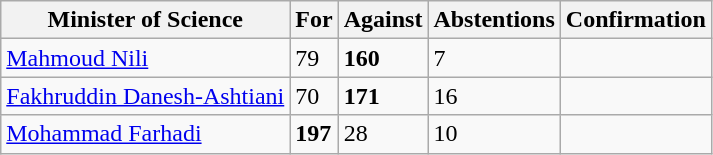<table class="wikitable">
<tr>
<th>Minister of Science</th>
<th>For</th>
<th>Against</th>
<th>Abstentions</th>
<th>Confirmation</th>
</tr>
<tr>
<td><a href='#'>Mahmoud Nili</a></td>
<td>79</td>
<td><strong>160</strong></td>
<td>7</td>
<td></td>
</tr>
<tr>
<td><a href='#'>Fakhruddin Danesh-Ashtiani</a></td>
<td>70</td>
<td><strong>171</strong></td>
<td>16</td>
<td></td>
</tr>
<tr>
<td><a href='#'>Mohammad Farhadi</a></td>
<td><strong>197</strong></td>
<td>28</td>
<td>10</td>
<td></td>
</tr>
</table>
